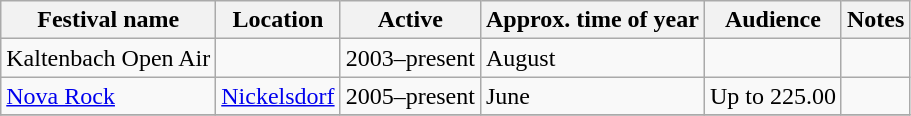<table class="wikitable sortable">
<tr>
<th>Festival name</th>
<th class="unsortable">Location</th>
<th>Active</th>
<th class="wikitable sortable">Approx. time of year</th>
<th>Audience</th>
<th class="unsortable">Notes</th>
</tr>
<tr>
<td>Kaltenbach Open Air</td>
<td></td>
<td>2003–present</td>
<td>August</td>
<td></td>
<td></td>
</tr>
<tr>
<td><a href='#'>Nova Rock</a></td>
<td><a href='#'>Nickelsdorf</a></td>
<td>2005–present</td>
<td>June</td>
<td>Up to 225.00</td>
<td></td>
</tr>
<tr>
</tr>
</table>
